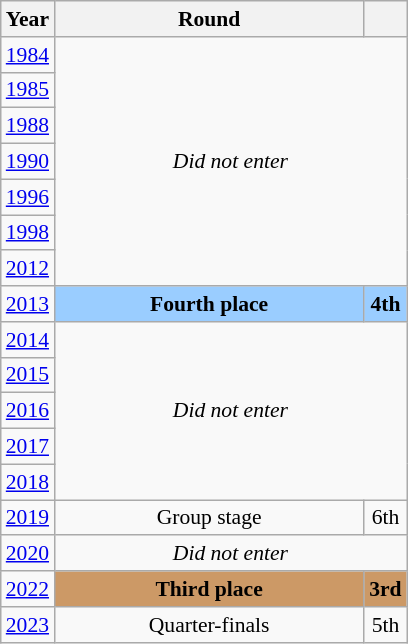<table class="wikitable" style="text-align: center; font-size:90%">
<tr>
<th>Year</th>
<th style="width:200px">Round</th>
<th></th>
</tr>
<tr>
<td><a href='#'>1984</a></td>
<td colspan="2" rowspan="7"><em>Did not enter</em></td>
</tr>
<tr>
<td><a href='#'>1985</a></td>
</tr>
<tr>
<td><a href='#'>1988</a></td>
</tr>
<tr>
<td><a href='#'>1990</a></td>
</tr>
<tr>
<td><a href='#'>1996</a></td>
</tr>
<tr>
<td><a href='#'>1998</a></td>
</tr>
<tr>
<td><a href='#'>2012</a></td>
</tr>
<tr>
<td><a href='#'>2013</a></td>
<td bgcolor="9acdff"><strong>Fourth place</strong></td>
<td bgcolor="9acdff"><strong>4th</strong></td>
</tr>
<tr>
<td><a href='#'>2014</a></td>
<td colspan="2" rowspan="5"><em>Did not enter</em></td>
</tr>
<tr>
<td><a href='#'>2015</a></td>
</tr>
<tr>
<td><a href='#'>2016</a></td>
</tr>
<tr>
<td><a href='#'>2017</a></td>
</tr>
<tr>
<td><a href='#'>2018</a></td>
</tr>
<tr>
<td><a href='#'>2019</a></td>
<td>Group stage</td>
<td>6th</td>
</tr>
<tr>
<td><a href='#'>2020</a></td>
<td colspan="2"><em>Did not enter</em></td>
</tr>
<tr>
<td><a href='#'>2022</a></td>
<td bgcolor="cc9966"><strong>Third place</strong></td>
<td bgcolor="cc9966"><strong>3rd</strong></td>
</tr>
<tr>
<td><a href='#'>2023</a></td>
<td>Quarter-finals</td>
<td>5th</td>
</tr>
</table>
